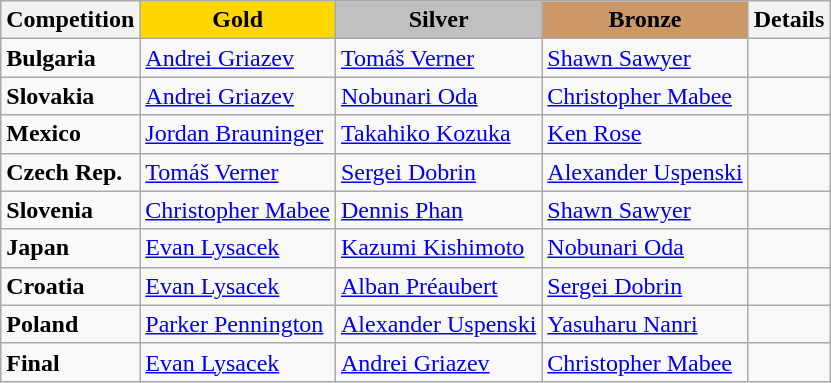<table class="wikitable">
<tr>
<th>Competition</th>
<td align=center bgcolor=gold><strong>Gold</strong></td>
<td align=center bgcolor=silver><strong>Silver</strong></td>
<td align=center bgcolor=cc9966><strong>Bronze</strong></td>
<th>Details</th>
</tr>
<tr>
<td><strong>Bulgaria</strong></td>
<td> <a href='#'>Andrei Griazev</a></td>
<td> <a href='#'>Tomáš Verner</a></td>
<td> <a href='#'>Shawn Sawyer</a></td>
<td></td>
</tr>
<tr>
<td><strong>Slovakia</strong></td>
<td> <a href='#'>Andrei Griazev</a></td>
<td> <a href='#'>Nobunari Oda</a></td>
<td> <a href='#'>Christopher Mabee</a></td>
<td></td>
</tr>
<tr>
<td><strong>Mexico</strong></td>
<td> <a href='#'>Jordan Brauninger</a></td>
<td> <a href='#'>Takahiko Kozuka</a></td>
<td> <a href='#'>Ken Rose</a></td>
<td></td>
</tr>
<tr>
<td><strong>Czech Rep.</strong></td>
<td> <a href='#'>Tomáš Verner</a></td>
<td> <a href='#'>Sergei Dobrin</a></td>
<td> <a href='#'>Alexander Uspenski</a></td>
<td></td>
</tr>
<tr>
<td><strong>Slovenia</strong></td>
<td> <a href='#'>Christopher Mabee</a></td>
<td> <a href='#'>Dennis Phan</a></td>
<td> <a href='#'>Shawn Sawyer</a></td>
<td></td>
</tr>
<tr>
<td><strong>Japan</strong></td>
<td> <a href='#'>Evan Lysacek</a></td>
<td> <a href='#'>Kazumi Kishimoto</a></td>
<td> <a href='#'>Nobunari Oda</a></td>
<td></td>
</tr>
<tr>
<td><strong>Croatia</strong></td>
<td> <a href='#'>Evan Lysacek</a></td>
<td> <a href='#'>Alban Préaubert</a></td>
<td> <a href='#'>Sergei Dobrin</a></td>
<td></td>
</tr>
<tr>
<td><strong>Poland</strong></td>
<td> <a href='#'>Parker Pennington</a></td>
<td> <a href='#'>Alexander Uspenski</a></td>
<td> <a href='#'>Yasuharu Nanri</a></td>
<td></td>
</tr>
<tr>
<td><strong>Final</strong></td>
<td> <a href='#'>Evan Lysacek</a></td>
<td> <a href='#'>Andrei Griazev</a></td>
<td> <a href='#'>Christopher Mabee</a></td>
<td></td>
</tr>
</table>
